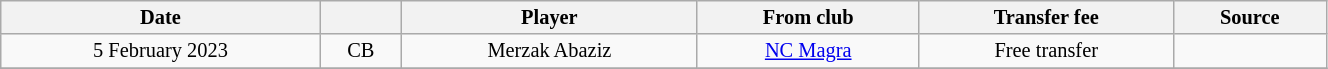<table class="wikitable sortable" style="width:70%; text-align:center; font-size:85%; text-align:centre;">
<tr>
<th>Date</th>
<th></th>
<th>Player</th>
<th>From club</th>
<th>Transfer fee</th>
<th>Source</th>
</tr>
<tr>
<td>5 February 2023</td>
<td>CB</td>
<td> Merzak Abaziz</td>
<td><a href='#'>NC Magra</a></td>
<td>Free transfer</td>
<td></td>
</tr>
<tr>
</tr>
</table>
